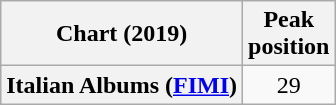<table class="wikitable sortable plainrowheaders" style="text-align:center">
<tr>
<th scope="col">Chart (2019)</th>
<th scope="col">Peak<br>position</th>
</tr>
<tr>
<th scope="row">Italian Albums (<a href='#'>FIMI</a>)</th>
<td>29</td>
</tr>
</table>
